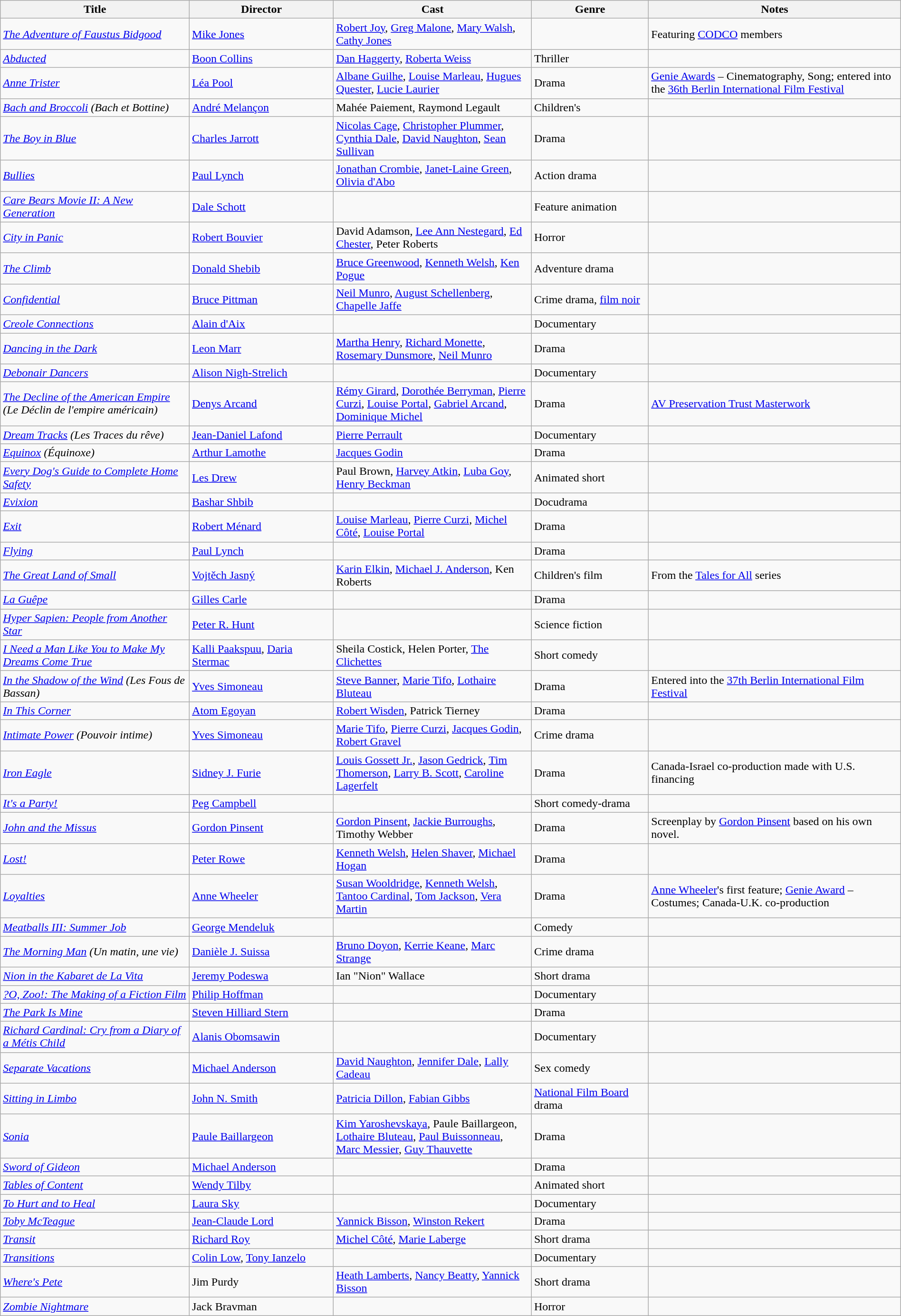<table class="wikitable" width= "100%">
<tr>
<th width=21%>Title</th>
<th width=16%>Director</th>
<th width=22%>Cast</th>
<th width=13%>Genre</th>
<th width=28%>Notes</th>
</tr>
<tr>
<td><em><a href='#'>The Adventure of Faustus Bidgood</a></em></td>
<td><a href='#'>Mike Jones</a></td>
<td><a href='#'>Robert Joy</a>, <a href='#'>Greg Malone</a>, <a href='#'>Mary Walsh</a>, <a href='#'>Cathy Jones</a></td>
<td></td>
<td>Featuring <a href='#'>CODCO</a> members</td>
</tr>
<tr>
<td><em><a href='#'>Abducted</a></em></td>
<td><a href='#'>Boon Collins</a></td>
<td><a href='#'>Dan Haggerty</a>, <a href='#'>Roberta Weiss</a></td>
<td>Thriller</td>
<td></td>
</tr>
<tr>
<td><em><a href='#'>Anne Trister</a></em></td>
<td><a href='#'>Léa Pool</a></td>
<td><a href='#'>Albane Guilhe</a>, <a href='#'>Louise Marleau</a>, <a href='#'>Hugues Quester</a>, <a href='#'>Lucie Laurier</a></td>
<td>Drama</td>
<td><a href='#'>Genie Awards</a> – Cinematography, Song; entered into the <a href='#'>36th Berlin International Film Festival</a></td>
</tr>
<tr>
<td><em><a href='#'>Bach and Broccoli</a> (Bach et Bottine)</em></td>
<td><a href='#'>André Melançon</a></td>
<td>Mahée Paiement, Raymond Legault</td>
<td>Children's</td>
<td></td>
</tr>
<tr>
<td><em><a href='#'>The Boy in Blue</a></em></td>
<td><a href='#'>Charles Jarrott</a></td>
<td><a href='#'>Nicolas Cage</a>, <a href='#'>Christopher Plummer</a>, <a href='#'>Cynthia Dale</a>, <a href='#'>David Naughton</a>, <a href='#'>Sean Sullivan</a></td>
<td>Drama</td>
<td></td>
</tr>
<tr>
<td><em><a href='#'>Bullies</a></em></td>
<td><a href='#'>Paul Lynch</a></td>
<td><a href='#'>Jonathan Crombie</a>, <a href='#'>Janet-Laine Green</a>, <a href='#'>Olivia d'Abo</a></td>
<td>Action drama</td>
<td></td>
</tr>
<tr>
<td><em><a href='#'>Care Bears Movie II: A New Generation</a></em></td>
<td><a href='#'>Dale Schott</a></td>
<td></td>
<td>Feature animation</td>
<td></td>
</tr>
<tr>
<td><em><a href='#'>City in Panic</a></em></td>
<td><a href='#'>Robert Bouvier</a></td>
<td>David Adamson, <a href='#'>Lee Ann Nestegard</a>, <a href='#'>Ed Chester</a>, Peter Roberts</td>
<td>Horror</td>
<td></td>
</tr>
<tr>
<td><em><a href='#'>The Climb</a></em></td>
<td><a href='#'>Donald Shebib</a></td>
<td><a href='#'>Bruce Greenwood</a>, <a href='#'>Kenneth Welsh</a>, <a href='#'>Ken Pogue</a></td>
<td>Adventure drama</td>
<td></td>
</tr>
<tr>
<td><em><a href='#'>Confidential</a></em></td>
<td><a href='#'>Bruce Pittman</a></td>
<td><a href='#'>Neil Munro</a>, <a href='#'>August Schellenberg</a>, <a href='#'>Chapelle Jaffe</a></td>
<td>Crime drama, <a href='#'>film noir</a></td>
<td></td>
</tr>
<tr>
<td><em><a href='#'>Creole Connections</a></em></td>
<td><a href='#'>Alain d'Aix</a></td>
<td></td>
<td>Documentary</td>
<td></td>
</tr>
<tr>
<td><em><a href='#'>Dancing in the Dark</a></em></td>
<td><a href='#'>Leon Marr</a></td>
<td><a href='#'>Martha Henry</a>, <a href='#'>Richard Monette</a>, <a href='#'>Rosemary Dunsmore</a>, <a href='#'>Neil Munro</a></td>
<td>Drama</td>
<td></td>
</tr>
<tr>
<td><em><a href='#'>Debonair Dancers</a></em></td>
<td><a href='#'>Alison Nigh-Strelich</a></td>
<td></td>
<td>Documentary</td>
<td></td>
</tr>
<tr>
<td><em><a href='#'>The Decline of the American Empire</a> (Le Déclin de l'empire américain)</em></td>
<td><a href='#'>Denys Arcand</a></td>
<td><a href='#'>Rémy Girard</a>, <a href='#'>Dorothée Berryman</a>, <a href='#'>Pierre Curzi</a>, <a href='#'>Louise Portal</a>, <a href='#'>Gabriel Arcand</a>, <a href='#'>Dominique Michel</a></td>
<td>Drama</td>
<td><a href='#'>AV Preservation Trust Masterwork</a></td>
</tr>
<tr>
<td><em><a href='#'>Dream Tracks</a> (Les Traces du rêve)</em></td>
<td><a href='#'>Jean-Daniel Lafond</a></td>
<td><a href='#'>Pierre Perrault</a></td>
<td>Documentary</td>
<td></td>
</tr>
<tr>
<td><em><a href='#'>Equinox</a> (Équinoxe)</em></td>
<td><a href='#'>Arthur Lamothe</a></td>
<td><a href='#'>Jacques Godin</a></td>
<td>Drama</td>
<td></td>
</tr>
<tr>
<td><em><a href='#'>Every Dog's Guide to Complete Home Safety</a></em></td>
<td><a href='#'>Les Drew</a></td>
<td>Paul Brown, <a href='#'>Harvey Atkin</a>, <a href='#'>Luba Goy</a>, <a href='#'>Henry Beckman</a></td>
<td>Animated short</td>
<td></td>
</tr>
<tr>
<td><em><a href='#'>Evixion</a></em></td>
<td><a href='#'>Bashar Shbib</a></td>
<td></td>
<td>Docudrama</td>
<td></td>
</tr>
<tr>
<td><em><a href='#'>Exit</a></em></td>
<td><a href='#'>Robert Ménard</a></td>
<td><a href='#'>Louise Marleau</a>, <a href='#'>Pierre Curzi</a>, <a href='#'>Michel Côté</a>, <a href='#'>Louise Portal</a></td>
<td>Drama</td>
<td></td>
</tr>
<tr>
<td><em><a href='#'>Flying</a></em></td>
<td><a href='#'>Paul Lynch</a></td>
<td></td>
<td>Drama</td>
<td></td>
</tr>
<tr>
<td><em><a href='#'>The Great Land of Small</a></em></td>
<td><a href='#'>Vojtěch Jasný</a></td>
<td><a href='#'>Karin Elkin</a>, <a href='#'>Michael J. Anderson</a>, Ken Roberts</td>
<td>Children's film</td>
<td>From the <a href='#'>Tales for All</a> series</td>
</tr>
<tr>
<td><em><a href='#'>La Guêpe</a></em></td>
<td><a href='#'>Gilles Carle</a></td>
<td></td>
<td>Drama</td>
<td></td>
</tr>
<tr>
<td><em><a href='#'>Hyper Sapien: People from Another Star</a></em></td>
<td><a href='#'>Peter R. Hunt</a></td>
<td></td>
<td>Science fiction</td>
<td></td>
</tr>
<tr>
<td><em><a href='#'>I Need a Man Like You to Make My Dreams Come True</a></em></td>
<td><a href='#'>Kalli Paakspuu</a>, <a href='#'>Daria Stermac</a></td>
<td>Sheila Costick, Helen Porter, <a href='#'>The Clichettes</a></td>
<td>Short comedy</td>
<td></td>
</tr>
<tr>
<td><em><a href='#'>In the Shadow of the Wind</a> (Les Fous de Bassan)</em></td>
<td><a href='#'>Yves Simoneau</a></td>
<td><a href='#'>Steve Banner</a>, <a href='#'>Marie Tifo</a>, <a href='#'>Lothaire Bluteau</a></td>
<td>Drama</td>
<td>Entered into the <a href='#'>37th Berlin International Film Festival</a></td>
</tr>
<tr>
<td><em><a href='#'>In This Corner</a></em></td>
<td><a href='#'>Atom Egoyan</a></td>
<td><a href='#'>Robert Wisden</a>, Patrick Tierney</td>
<td>Drama</td>
<td></td>
</tr>
<tr>
<td><em><a href='#'>Intimate Power</a> (Pouvoir intime)</em></td>
<td><a href='#'>Yves Simoneau</a></td>
<td><a href='#'>Marie Tifo</a>, <a href='#'>Pierre Curzi</a>, <a href='#'>Jacques Godin</a>, <a href='#'>Robert Gravel</a></td>
<td>Crime drama</td>
<td></td>
</tr>
<tr>
<td><em><a href='#'>Iron Eagle</a></em></td>
<td><a href='#'>Sidney J. Furie</a></td>
<td><a href='#'>Louis Gossett Jr.</a>, <a href='#'>Jason Gedrick</a>, <a href='#'>Tim Thomerson</a>, <a href='#'>Larry B. Scott</a>, <a href='#'>Caroline Lagerfelt</a></td>
<td>Drama</td>
<td>Canada-Israel co-production made with U.S. financing</td>
</tr>
<tr>
<td><em><a href='#'>It's a Party!</a></em></td>
<td><a href='#'>Peg Campbell</a></td>
<td></td>
<td>Short comedy-drama</td>
<td></td>
</tr>
<tr>
<td><em><a href='#'>John and the Missus</a></em></td>
<td><a href='#'>Gordon Pinsent</a></td>
<td><a href='#'>Gordon Pinsent</a>, <a href='#'>Jackie Burroughs</a>, Timothy Webber</td>
<td>Drama</td>
<td>Screenplay by <a href='#'>Gordon Pinsent</a> based on his own novel.</td>
</tr>
<tr>
<td><em><a href='#'>Lost!</a></em></td>
<td><a href='#'>Peter Rowe</a></td>
<td><a href='#'>Kenneth Welsh</a>, <a href='#'>Helen Shaver</a>, <a href='#'>Michael Hogan</a></td>
<td>Drama</td>
<td></td>
</tr>
<tr>
<td><em><a href='#'>Loyalties</a></em></td>
<td><a href='#'>Anne Wheeler</a></td>
<td><a href='#'>Susan Wooldridge</a>, <a href='#'>Kenneth Welsh</a>, <a href='#'>Tantoo Cardinal</a>, <a href='#'>Tom Jackson</a>, <a href='#'>Vera Martin</a></td>
<td>Drama</td>
<td><a href='#'>Anne Wheeler</a>'s first feature; <a href='#'>Genie Award</a> – Costumes; Canada-U.K. co-production</td>
</tr>
<tr>
<td><em><a href='#'>Meatballs III: Summer Job</a></em></td>
<td><a href='#'>George Mendeluk</a></td>
<td></td>
<td>Comedy</td>
<td></td>
</tr>
<tr>
<td><em><a href='#'>The Morning Man</a> (Un matin, une vie)</em></td>
<td><a href='#'>Danièle J. Suissa</a></td>
<td><a href='#'>Bruno Doyon</a>, <a href='#'>Kerrie Keane</a>, <a href='#'>Marc Strange</a></td>
<td>Crime drama</td>
<td></td>
</tr>
<tr>
<td><em><a href='#'>Nion in the Kabaret de La Vita</a></em></td>
<td><a href='#'>Jeremy Podeswa</a></td>
<td>Ian "Nion" Wallace</td>
<td>Short drama</td>
<td></td>
</tr>
<tr>
<td><em><a href='#'>?O, Zoo!: The Making of a Fiction Film</a></em></td>
<td><a href='#'>Philip Hoffman</a></td>
<td></td>
<td>Documentary</td>
<td></td>
</tr>
<tr>
<td><em><a href='#'>The Park Is Mine</a></em></td>
<td><a href='#'>Steven Hilliard Stern</a></td>
<td></td>
<td>Drama</td>
</tr>
<tr>
<td><em><a href='#'>Richard Cardinal: Cry from a Diary of a Métis Child</a></em></td>
<td><a href='#'>Alanis Obomsawin</a></td>
<td></td>
<td>Documentary</td>
<td></td>
</tr>
<tr>
<td><em><a href='#'>Separate Vacations</a></em></td>
<td><a href='#'>Michael Anderson</a></td>
<td><a href='#'>David Naughton</a>, <a href='#'>Jennifer Dale</a>, <a href='#'>Lally Cadeau</a></td>
<td>Sex comedy</td>
<td></td>
</tr>
<tr>
<td><em><a href='#'>Sitting in Limbo</a></em></td>
<td><a href='#'>John N. Smith</a></td>
<td><a href='#'>Patricia Dillon</a>, <a href='#'>Fabian Gibbs</a></td>
<td><a href='#'>National Film Board</a> drama</td>
<td></td>
</tr>
<tr>
<td><em><a href='#'>Sonia</a></em></td>
<td><a href='#'>Paule Baillargeon</a></td>
<td><a href='#'>Kim Yaroshevskaya</a>, Paule Baillargeon, <a href='#'>Lothaire Bluteau</a>, <a href='#'>Paul Buissonneau</a>, <a href='#'>Marc Messier</a>, <a href='#'>Guy Thauvette</a></td>
<td>Drama</td>
<td></td>
</tr>
<tr>
<td><em><a href='#'>Sword of Gideon</a></em></td>
<td><a href='#'>Michael Anderson</a></td>
<td></td>
<td>Drama</td>
<td></td>
</tr>
<tr>
<td><em><a href='#'>Tables of Content</a></em></td>
<td><a href='#'>Wendy Tilby</a></td>
<td></td>
<td>Animated short</td>
<td></td>
</tr>
<tr>
<td><em><a href='#'>To Hurt and to Heal</a></em></td>
<td><a href='#'>Laura Sky</a></td>
<td></td>
<td>Documentary</td>
<td></td>
</tr>
<tr>
<td><em><a href='#'>Toby McTeague</a></em></td>
<td><a href='#'>Jean-Claude Lord</a></td>
<td><a href='#'>Yannick Bisson</a>, <a href='#'>Winston Rekert</a></td>
<td>Drama</td>
<td></td>
</tr>
<tr>
<td><em><a href='#'>Transit</a></em></td>
<td><a href='#'>Richard Roy</a></td>
<td><a href='#'>Michel Côté</a>, <a href='#'>Marie Laberge</a></td>
<td>Short drama</td>
<td></td>
</tr>
<tr>
<td><em><a href='#'>Transitions</a></em></td>
<td><a href='#'>Colin Low</a>, <a href='#'>Tony Ianzelo</a></td>
<td></td>
<td>Documentary</td>
</tr>
<tr>
<td><em><a href='#'>Where's Pete</a></em></td>
<td>Jim Purdy</td>
<td><a href='#'>Heath Lamberts</a>, <a href='#'>Nancy Beatty</a>, <a href='#'>Yannick Bisson</a></td>
<td>Short drama</td>
<td></td>
</tr>
<tr>
<td><em><a href='#'>Zombie Nightmare</a></em></td>
<td>Jack Bravman</td>
<td></td>
<td>Horror</td>
<td></td>
</tr>
</table>
